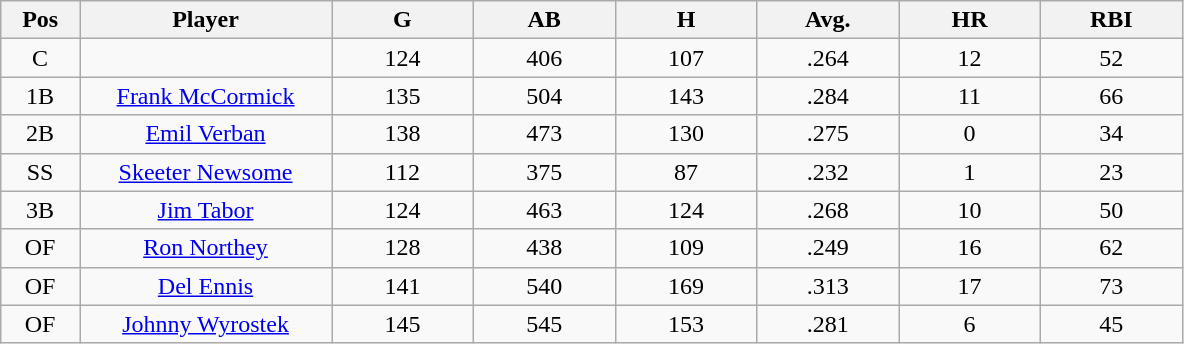<table class="wikitable sortable">
<tr>
<th bgcolor="#DDDDFF" width="5%">Pos</th>
<th bgcolor="#DDDDFF" width="16%">Player</th>
<th bgcolor="#DDDDFF" width="9%">G</th>
<th bgcolor="#DDDDFF" width="9%">AB</th>
<th bgcolor="#DDDDFF" width="9%">H</th>
<th bgcolor="#DDDDFF" width="9%">Avg.</th>
<th bgcolor="#DDDDFF" width="9%">HR</th>
<th bgcolor="#DDDDFF" width="9%">RBI</th>
</tr>
<tr align="center">
<td>C</td>
<td></td>
<td>124</td>
<td>406</td>
<td>107</td>
<td>.264</td>
<td>12</td>
<td>52</td>
</tr>
<tr align="center">
<td>1B</td>
<td><a href='#'>Frank McCormick</a></td>
<td>135</td>
<td>504</td>
<td>143</td>
<td>.284</td>
<td>11</td>
<td>66</td>
</tr>
<tr align=center>
<td>2B</td>
<td><a href='#'>Emil Verban</a></td>
<td>138</td>
<td>473</td>
<td>130</td>
<td>.275</td>
<td>0</td>
<td>34</td>
</tr>
<tr align=center>
<td>SS</td>
<td><a href='#'>Skeeter Newsome</a></td>
<td>112</td>
<td>375</td>
<td>87</td>
<td>.232</td>
<td>1</td>
<td>23</td>
</tr>
<tr align=center>
<td>3B</td>
<td><a href='#'>Jim Tabor</a></td>
<td>124</td>
<td>463</td>
<td>124</td>
<td>.268</td>
<td>10</td>
<td>50</td>
</tr>
<tr align=center>
<td>OF</td>
<td><a href='#'>Ron Northey</a></td>
<td>128</td>
<td>438</td>
<td>109</td>
<td>.249</td>
<td>16</td>
<td>62</td>
</tr>
<tr align=center>
<td>OF</td>
<td><a href='#'>Del Ennis</a></td>
<td>141</td>
<td>540</td>
<td>169</td>
<td>.313</td>
<td>17</td>
<td>73</td>
</tr>
<tr align=center>
<td>OF</td>
<td><a href='#'>Johnny Wyrostek</a></td>
<td>145</td>
<td>545</td>
<td>153</td>
<td>.281</td>
<td>6</td>
<td>45</td>
</tr>
</table>
